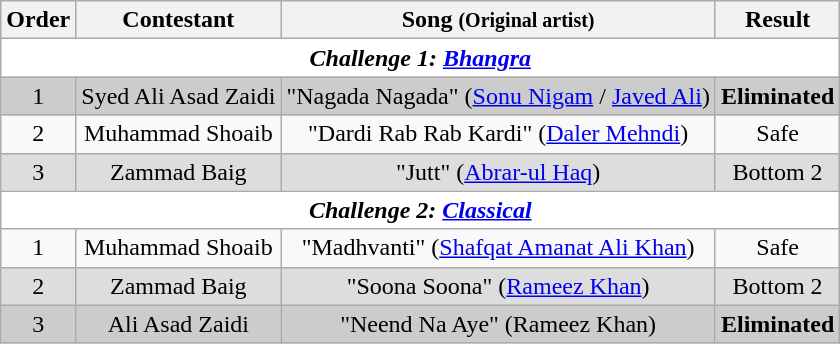<table class="wikitable plainrowheaders" style="text-align:center;">
<tr style="background:#f2f2f2;">
<th scope="col">Order </th>
<th scope="col">Contestant</th>
<th scope="col">Song <small>(Original artist)</small></th>
<th scope="col">Result</th>
</tr>
<tr>
<th colspan="4" style="background:white;"><em>Challenge 1: <a href='#'>Bhangra</a></em></th>
</tr>
<tr style="background:#ccc;">
<td>1</td>
<td scope="row">Syed Ali Asad Zaidi</td>
<td>"Nagada Nagada" (<a href='#'>Sonu Nigam</a> / <a href='#'>Javed Ali</a>)</td>
<td><strong>Eliminated</strong></td>
</tr>
<tr>
<td>2</td>
<td scope="row">Muhammad Shoaib</td>
<td>"Dardi Rab Rab Kardi" (<a href='#'>Daler Mehndi</a>)</td>
<td>Safe</td>
</tr>
<tr style="background:#ddd;">
<td>3</td>
<td scope="row">Zammad Baig</td>
<td>"Jutt" (<a href='#'>Abrar-ul Haq</a>)</td>
<td>Bottom 2</td>
</tr>
<tr>
<th colspan="4" style="background:white;"><em>Challenge 2: <a href='#'>Classical</a></em></th>
</tr>
<tr>
<td>1</td>
<td scope="row">Muhammad Shoaib</td>
<td>"Madhvanti" (<a href='#'>Shafqat Amanat Ali Khan</a>)</td>
<td>Safe</td>
</tr>
<tr style="background:#ddd;">
<td>2</td>
<td scope="row">Zammad Baig</td>
<td>"Soona Soona" (<a href='#'>Rameez Khan</a>)</td>
<td>Bottom 2</td>
</tr>
<tr style="background:#ccc;">
<td>3</td>
<td scope="row">Ali Asad Zaidi</td>
<td>"Neend Na Aye" (Rameez Khan)</td>
<td><strong>Eliminated</strong></td>
</tr>
</table>
